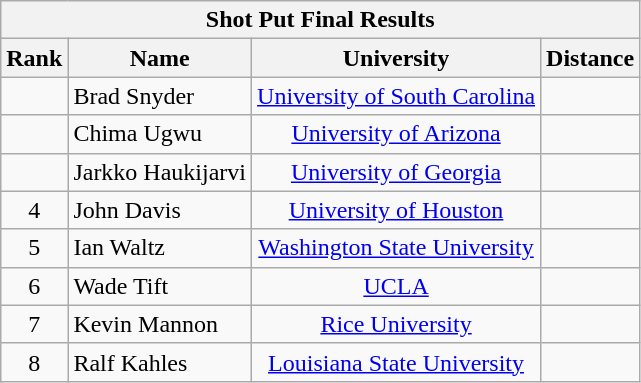<table class="wikitable sortable" style="text-align:center">
<tr>
<th colspan="4">Shot Put Final Results</th>
</tr>
<tr>
<th>Rank</th>
<th>Name</th>
<th>University</th>
<th>Distance</th>
</tr>
<tr>
<td></td>
<td align=left>Brad Snyder</td>
<td><a href='#'>University of South Carolina</a></td>
<td></td>
</tr>
<tr>
<td></td>
<td align=left>Chima Ugwu</td>
<td><a href='#'>University of Arizona</a></td>
<td></td>
</tr>
<tr>
<td></td>
<td align=left>Jarkko Haukijarvi</td>
<td><a href='#'>University of Georgia</a></td>
<td></td>
</tr>
<tr>
<td>4</td>
<td align=left>John Davis</td>
<td><a href='#'>University of Houston</a></td>
<td></td>
</tr>
<tr>
<td>5</td>
<td align=left>Ian Waltz</td>
<td><a href='#'>Washington State University</a></td>
<td></td>
</tr>
<tr>
<td>6</td>
<td align=left>Wade Tift</td>
<td><a href='#'>UCLA</a></td>
<td></td>
</tr>
<tr>
<td>7</td>
<td align=left>Kevin Mannon</td>
<td><a href='#'>Rice University</a></td>
<td></td>
</tr>
<tr>
<td>8</td>
<td align=left>Ralf Kahles</td>
<td><a href='#'>Louisiana State University</a></td>
<td></td>
</tr>
</table>
